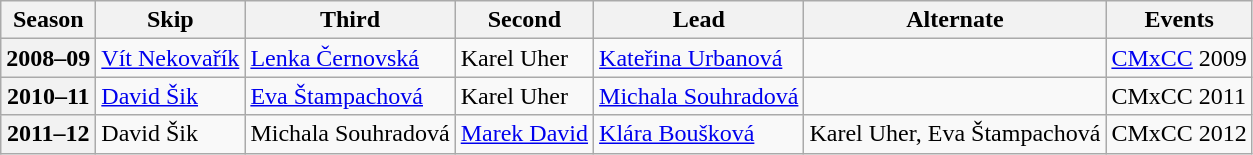<table class="wikitable">
<tr>
<th scope="col">Season</th>
<th scope="col">Skip</th>
<th scope="col">Third</th>
<th scope="col">Second</th>
<th scope="col">Lead</th>
<th scope="col">Alternate</th>
<th scope="col">Events</th>
</tr>
<tr>
<th scope="row">2008–09</th>
<td><a href='#'>Vít Nekovařík</a></td>
<td><a href='#'>Lenka Černovská</a></td>
<td>Karel Uher</td>
<td><a href='#'>Kateřina Urbanová</a></td>
<td></td>
<td><a href='#'>CMxCC</a> 2009 </td>
</tr>
<tr>
<th scope="row">2010–11</th>
<td><a href='#'>David Šik</a></td>
<td><a href='#'>Eva Štampachová</a></td>
<td>Karel Uher</td>
<td><a href='#'>Michala Souhradová</a></td>
<td></td>
<td>CMxCC 2011 </td>
</tr>
<tr>
<th scope="row">2011–12</th>
<td>David Šik</td>
<td>Michala Souhradová</td>
<td><a href='#'>Marek David</a></td>
<td><a href='#'>Klára Boušková</a></td>
<td>Karel Uher, Eva Štampachová</td>
<td>CMxCC 2012 </td>
</tr>
</table>
